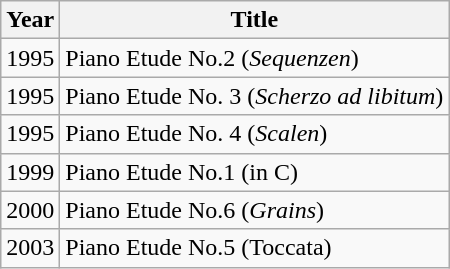<table class="wikitable">
<tr>
<th>Year</th>
<th>Title</th>
</tr>
<tr>
<td>1995</td>
<td>Piano Etude No.2 (<em>Sequenzen</em>)</td>
</tr>
<tr>
<td>1995</td>
<td>Piano Etude No. 3 (<em>Scherzo ad libitum</em>)</td>
</tr>
<tr>
<td>1995</td>
<td>Piano Etude No. 4 (<em>Scalen</em>)</td>
</tr>
<tr>
<td>1999</td>
<td>Piano Etude No.1 (in C)</td>
</tr>
<tr>
<td>2000</td>
<td>Piano Etude No.6 (<em>Grains</em>)</td>
</tr>
<tr>
<td>2003</td>
<td>Piano Etude No.5 (Toccata)</td>
</tr>
</table>
